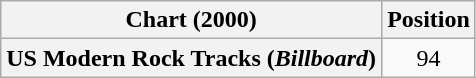<table class="wikitable plainrowheaders" style="text-align:center">
<tr>
<th scope="col">Chart (2000)</th>
<th scope="col">Position</th>
</tr>
<tr>
<th scope="row">US Modern Rock Tracks (<em>Billboard</em>)</th>
<td>94</td>
</tr>
</table>
